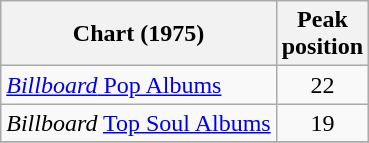<table class="wikitable">
<tr>
<th>Chart (1975)</th>
<th>Peak<br>position</th>
</tr>
<tr>
<td><a href='#'><em>Billboard</em> Pop Albums</a></td>
<td align=center>22</td>
</tr>
<tr>
<td><em>Billboard</em> <a href='#'>Top Soul Albums</a></td>
<td align=center>19</td>
</tr>
<tr>
</tr>
</table>
